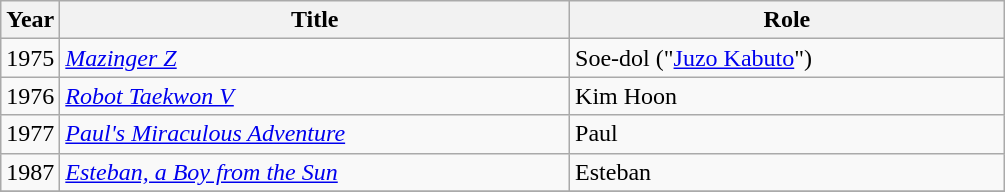<table class="wikitable sortable" style="width:670px">
<tr>
<th width=10>Year</th>
<th>Title</th>
<th>Role</th>
</tr>
<tr>
<td>1975</td>
<td><em><a href='#'>Mazinger Z</a></em></td>
<td>Soe-dol ("<a href='#'>Juzo Kabuto</a>")</td>
</tr>
<tr>
<td>1976</td>
<td><em><a href='#'>Robot Taekwon V</a></em></td>
<td>Kim Hoon</td>
</tr>
<tr>
<td>1977</td>
<td><em><a href='#'>Paul's Miraculous Adventure</a></em></td>
<td>Paul</td>
</tr>
<tr>
<td>1987</td>
<td><em><a href='#'>Esteban, a Boy from the Sun</a></em></td>
<td>Esteban</td>
</tr>
<tr>
</tr>
</table>
